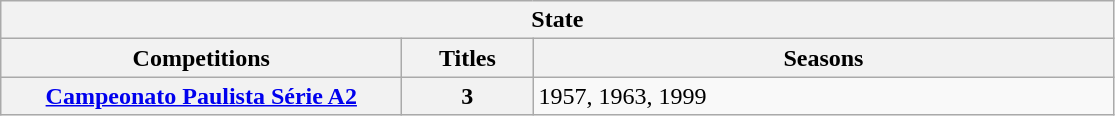<table class="wikitable">
<tr>
<th colspan="3">State</th>
</tr>
<tr>
<th style="width:260px">Competitions</th>
<th style="width:80px">Titles</th>
<th style="width:380px">Seasons</th>
</tr>
<tr>
<th style="text-align:center"><a href='#'>Campeonato Paulista Série A2</a></th>
<th style="text-align:center"><strong>3</strong></th>
<td align="left">1957, 1963, 1999</td>
</tr>
</table>
